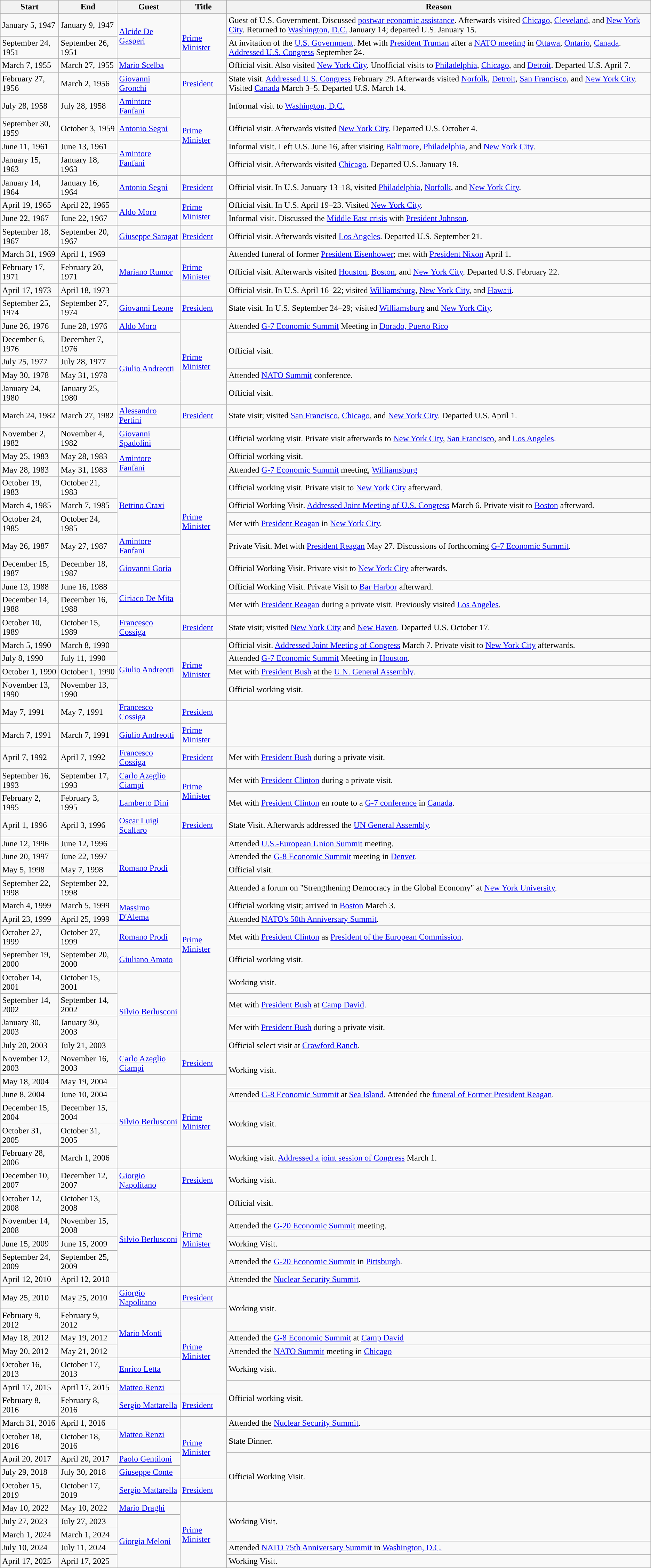<table class="wikitable sortable">
<tr>
<th>Start</th>
<th>End</th>
<th>Guest</th>
<th>Title</th>
<th>Reason</th>
</tr>
<tr>
<td>January 5, 1947</td>
<td>January 9, 1947</td>
<td rowspan=2><a href='#'>Alcide De Gasperi</a></td>
<td rowspan=3><a href='#'>Prime Minister</a></td>
<td>Guest of U.S. Government. Discussed <a href='#'>postwar economic assistance</a>. Afterwards visited <a href='#'>Chicago</a>, <a href='#'>Cleveland</a>, and <a href='#'>New York City</a>. Returned to <a href='#'>Washington, D.C.</a> January 14; departed U.S. January 15.</td>
</tr>
<tr>
<td>September 24, 1951</td>
<td>September 26, 1951</td>
<td>At invitation of the <a href='#'>U.S. Government</a>. Met with <a href='#'>President Truman</a> after a <a href='#'>NATO meeting</a> in <a href='#'>Ottawa</a>, <a href='#'>Ontario</a>, <a href='#'>Canada</a>. <a href='#'>Addressed U.S. Congress</a> September 24.</td>
</tr>
<tr>
<td>March 7, 1955</td>
<td>March 27, 1955</td>
<td><a href='#'>Mario Scelba</a></td>
<td>Official visit. Also visited <a href='#'>New York City</a>. Unofficial visits to <a href='#'>Philadelphia</a>, <a href='#'>Chicago</a>, and <a href='#'>Detroit</a>. Departed U.S. April 7.</td>
</tr>
<tr>
<td>February 27, 1956</td>
<td>March 2, 1956</td>
<td><a href='#'>Giovanni Gronchi</a></td>
<td><a href='#'>President</a></td>
<td>State visit. <a href='#'>Addressed U.S. Congress</a> February 29. Afterwards visited <a href='#'>Norfolk</a>, <a href='#'>Detroit</a>, <a href='#'>San Francisco</a>, and <a href='#'>New York City</a>. Visited <a href='#'>Canada</a> March 3–5. Departed U.S. March 14.</td>
</tr>
<tr>
<td>July 28, 1958</td>
<td>July 28, 1958</td>
<td><a href='#'>Amintore Fanfani</a></td>
<td rowspan="4"><a href='#'>Prime Minister</a></td>
<td>Informal visit to <a href='#'>Washington, D.C.</a></td>
</tr>
<tr>
<td>September 30, 1959</td>
<td>October 3, 1959</td>
<td><a href='#'>Antonio Segni</a></td>
<td>Official visit. Afterwards visited <a href='#'>New York City</a>. Departed U.S. October 4.</td>
</tr>
<tr>
<td>June 11, 1961</td>
<td>June 13, 1961</td>
<td rowspan="2"><a href='#'>Amintore Fanfani</a></td>
<td>Informal visit. Left U.S. June 16, after visiting <a href='#'>Baltimore</a>, <a href='#'>Philadelphia</a>, and <a href='#'>New York City</a>.</td>
</tr>
<tr>
<td>January 15, 1963</td>
<td>January 18, 1963</td>
<td>Official visit. Afterwards visited <a href='#'>Chicago</a>. Departed U.S. January 19.</td>
</tr>
<tr>
<td>January 14, 1964</td>
<td>January 16, 1964</td>
<td><a href='#'>Antonio Segni</a></td>
<td><a href='#'>President</a></td>
<td>Official visit. In U.S. January 13–18, visited <a href='#'>Philadelphia</a>, <a href='#'>Norfolk</a>, and <a href='#'>New York City</a>.</td>
</tr>
<tr>
<td>April 19, 1965</td>
<td>April 22, 1965</td>
<td rowspan=2><a href='#'>Aldo Moro</a></td>
<td rowspan="2"><a href='#'>Prime Minister</a></td>
<td>Official visit. In U.S. April 19–23. Visited <a href='#'>New York City</a>.</td>
</tr>
<tr>
<td>June 22, 1967</td>
<td>June 22, 1967</td>
<td>Informal visit. Discussed the <a href='#'>Middle East crisis</a> with <a href='#'>President Johnson</a>.</td>
</tr>
<tr>
<td>September 18, 1967</td>
<td>September 20, 1967</td>
<td><a href='#'>Giuseppe Saragat</a></td>
<td><a href='#'>President</a></td>
<td>Official visit. Afterwards visited <a href='#'>Los Angeles</a>. Departed U.S. September 21.</td>
</tr>
<tr>
<td>March 31, 1969</td>
<td>April 1, 1969</td>
<td rowspan=3><a href='#'>Mariano Rumor</a></td>
<td rowspan="3"><a href='#'>Prime Minister</a></td>
<td>Attended funeral of former <a href='#'>President Eisenhower</a>; met with <a href='#'>President Nixon</a> April 1.</td>
</tr>
<tr>
<td>February 17, 1971</td>
<td>February 20, 1971</td>
<td>Official visit. Afterwards visited <a href='#'>Houston</a>, <a href='#'>Boston</a>, and <a href='#'>New York City</a>. Departed U.S. February 22.</td>
</tr>
<tr>
<td>April 17, 1973</td>
<td>April 18, 1973</td>
<td>Official visit. In U.S. April 16–22; visited <a href='#'>Williamsburg</a>, <a href='#'>New York City</a>, and <a href='#'>Hawaii</a>.</td>
</tr>
<tr>
<td>September 25, 1974</td>
<td>September 27, 1974</td>
<td><a href='#'>Giovanni Leone</a></td>
<td><a href='#'>President</a></td>
<td>State visit. In U.S. September 24–29; visited <a href='#'>Williamsburg</a> and <a href='#'>New York City</a>.</td>
</tr>
<tr>
<td>June 26, 1976</td>
<td>June 28, 1976</td>
<td><a href='#'>Aldo Moro</a></td>
<td rowspan="5"><a href='#'>Prime Minister</a></td>
<td>Attended <a href='#'>G-7 Economic Summit</a> Meeting in <a href='#'>Dorado, Puerto Rico</a></td>
</tr>
<tr>
<td>December 6, 1976</td>
<td>December 7, 1976</td>
<td rowspan=4><a href='#'>Giulio Andreotti</a></td>
<td rowspan=2>Official visit.</td>
</tr>
<tr>
<td>July 25, 1977</td>
<td>July 28, 1977</td>
</tr>
<tr>
<td>May 30, 1978</td>
<td>May 31, 1978</td>
<td>Attended <a href='#'>NATO Summit</a> conference.</td>
</tr>
<tr>
<td>January 24, 1980</td>
<td>January 25, 1980</td>
<td>Official visit.</td>
</tr>
<tr>
<td>March 24, 1982</td>
<td>March 27, 1982</td>
<td><a href='#'>Alessandro Pertini</a></td>
<td><a href='#'>President</a></td>
<td>State visit; visited <a href='#'>San Francisco</a>, <a href='#'>Chicago</a>, and <a href='#'>New York City</a>. Departed U.S. April 1.</td>
</tr>
<tr>
<td>November 2, 1982</td>
<td>November 4, 1982</td>
<td><a href='#'>Giovanni Spadolini</a></td>
<td rowspan="10"><a href='#'>Prime Minister</a></td>
<td>Official working visit. Private visit afterwards to <a href='#'>New York City</a>, <a href='#'>San Francisco</a>, and <a href='#'>Los Angeles</a>.</td>
</tr>
<tr>
<td>May 25, 1983</td>
<td>May 28, 1983</td>
<td rowspan="2"><a href='#'>Amintore Fanfani</a></td>
<td>Official working visit.</td>
</tr>
<tr>
<td>May 28, 1983</td>
<td>May 31, 1983</td>
<td>Attended <a href='#'>G-7 Economic Summit</a> meeting, <a href='#'>Williamsburg</a></td>
</tr>
<tr>
<td>October 19, 1983</td>
<td>October 21, 1983</td>
<td rowspan=3><a href='#'>Bettino Craxi</a></td>
<td>Official working visit. Private visit to <a href='#'>New York City</a> afterward.</td>
</tr>
<tr>
<td>March 4, 1985</td>
<td>March 7, 1985</td>
<td>Official Working Visit. <a href='#'>Addressed Joint Meeting of U.S. Congress</a> March 6. Private visit to <a href='#'>Boston</a> afterward.</td>
</tr>
<tr>
<td>October 24, 1985</td>
<td>October 24, 1985</td>
<td>Met with <a href='#'>President Reagan</a> in <a href='#'>New York City</a>.</td>
</tr>
<tr>
<td>May 26, 1987</td>
<td>May 27, 1987</td>
<td><a href='#'>Amintore Fanfani</a></td>
<td>Private Visit. Met with <a href='#'>President Reagan</a> May 27. Discussions of forthcoming <a href='#'>G-7 Economic Summit</a>.</td>
</tr>
<tr>
<td>December 15, 1987</td>
<td>December 18, 1987</td>
<td><a href='#'>Giovanni Goria</a></td>
<td>Official Working Visit. Private visit to <a href='#'>New York City</a> afterwards.</td>
</tr>
<tr>
<td>June 13, 1988</td>
<td>June 16, 1988</td>
<td rowspan=2><a href='#'>Ciriaco De Mita</a></td>
<td>Official Working Visit. Private Visit to <a href='#'>Bar Harbor</a> afterward.</td>
</tr>
<tr>
<td>December 14, 1988</td>
<td>December 16, 1988</td>
<td>Met with <a href='#'>President Reagan</a> during a private visit. Previously visited <a href='#'>Los Angeles</a>.</td>
</tr>
<tr>
<td>October 10, 1989</td>
<td>October 15, 1989</td>
<td><a href='#'>Francesco Cossiga</a></td>
<td><a href='#'>President</a></td>
<td>State visit; visited <a href='#'>New York City</a> and <a href='#'>New Haven</a>. Departed U.S. October 17.</td>
</tr>
<tr>
<td>March 5, 1990</td>
<td>March 8, 1990</td>
<td rowspan="4"><a href='#'>Giulio Andreotti</a></td>
<td rowspan="4"><a href='#'>Prime Minister</a></td>
<td>Official visit. <a href='#'>Addressed Joint Meeting of Congress</a> March 7. Private visit to <a href='#'>New York City</a> afterwards.</td>
</tr>
<tr>
<td>July 8, 1990</td>
<td>July 11, 1990</td>
<td>Attended <a href='#'>G-7 Economic Summit</a> Meeting in <a href='#'>Houston</a>.</td>
</tr>
<tr>
<td>October 1, 1990</td>
<td>October 1, 1990</td>
<td>Met with <a href='#'>President Bush</a> at the <a href='#'>U.N. General Assembly</a>.</td>
</tr>
<tr>
<td>November 13, 1990</td>
<td>November 13, 1990</td>
<td>Official working visit.</td>
</tr>
<tr>
<td>May 7, 1991</td>
<td>May 7, 1991</td>
<td><a href='#'>Francesco Cossiga</a></td>
<td><a href='#'>President</a></td>
<td rowspan=2></td>
</tr>
<tr>
<td>March 7, 1991</td>
<td>March 7, 1991</td>
<td><a href='#'>Giulio Andreotti</a></td>
<td><a href='#'>Prime Minister</a></td>
</tr>
<tr>
<td>April 7, 1992</td>
<td>April 7, 1992</td>
<td><a href='#'>Francesco Cossiga</a></td>
<td><a href='#'>President</a></td>
<td>Met with <a href='#'>President Bush</a> during a private visit.</td>
</tr>
<tr>
<td>September 16, 1993</td>
<td>September 17, 1993</td>
<td><a href='#'>Carlo Azeglio Ciampi</a></td>
<td rowspan="2"><a href='#'>Prime Minister</a></td>
<td>Met with <a href='#'>President Clinton</a> during a private visit.</td>
</tr>
<tr>
<td>February 2, 1995</td>
<td>February 3, 1995</td>
<td><a href='#'>Lamberto Dini</a></td>
<td>Met with <a href='#'>President Clinton</a> en route to a <a href='#'>G-7 conference</a> in <a href='#'>Canada</a>.</td>
</tr>
<tr>
<td>April 1, 1996</td>
<td>April 3, 1996</td>
<td><a href='#'>Oscar Luigi Scalfaro</a></td>
<td><a href='#'>President</a></td>
<td>State Visit. Afterwards addressed the <a href='#'>UN General Assembly</a>.</td>
</tr>
<tr>
<td>June 12, 1996</td>
<td>June 12, 1996</td>
<td rowspan=4><a href='#'>Romano Prodi</a></td>
<td rowspan="12"><a href='#'>Prime Minister</a></td>
<td>Attended <a href='#'>U.S.-European Union Summit</a> meeting.</td>
</tr>
<tr>
<td>June 20, 1997</td>
<td>June 22, 1997</td>
<td>Attended the <a href='#'>G-8 Economic Summit</a> meeting in <a href='#'>Denver</a>.</td>
</tr>
<tr>
<td>May 5, 1998</td>
<td>May 7, 1998</td>
<td>Official visit.</td>
</tr>
<tr>
<td>September 22, 1998</td>
<td>September 22, 1998</td>
<td>Attended a forum on "Strengthening Democracy in the Global Economy" at <a href='#'>New York University</a>.</td>
</tr>
<tr>
<td>March 4, 1999</td>
<td>March 5, 1999</td>
<td rowspan=2><a href='#'>Massimo D'Alema</a></td>
<td>Official working visit; arrived in <a href='#'>Boston</a> March 3.</td>
</tr>
<tr>
<td>April 23, 1999</td>
<td>April 25, 1999</td>
<td>Attended <a href='#'>NATO's 50th Anniversary Summit</a>.</td>
</tr>
<tr>
<td>October 27, 1999</td>
<td>October 27, 1999</td>
<td><a href='#'>Romano Prodi</a></td>
<td>Met with <a href='#'>President Clinton</a> as <a href='#'>President of the European Commission</a>.</td>
</tr>
<tr>
<td>September 19, 2000</td>
<td>September 20, 2000</td>
<td><a href='#'>Giuliano Amato</a></td>
<td>Official working visit.</td>
</tr>
<tr>
<td>October 14, 2001</td>
<td>October 15, 2001</td>
<td rowspan=4><a href='#'>Silvio Berlusconi</a></td>
<td>Working visit.</td>
</tr>
<tr>
<td>September 14, 2002</td>
<td>September 14, 2002</td>
<td>Met with <a href='#'>President Bush</a> at <a href='#'>Camp David</a>.</td>
</tr>
<tr>
<td>January 30, 2003</td>
<td>January 30, 2003</td>
<td>Met with <a href='#'>President Bush</a> during a private visit.</td>
</tr>
<tr>
<td>July 20, 2003</td>
<td>July 21, 2003</td>
<td>Official select visit at <a href='#'>Crawford Ranch</a>.</td>
</tr>
<tr>
<td>November 12, 2003</td>
<td>November 16, 2003</td>
<td><a href='#'>Carlo Azeglio Ciampi</a></td>
<td><a href='#'>President</a></td>
<td rowspan=2>Working visit.</td>
</tr>
<tr>
<td>May 18, 2004</td>
<td>May 19, 2004</td>
<td rowspan="5"><a href='#'>Silvio Berlusconi</a></td>
<td rowspan="5"><a href='#'>Prime Minister</a></td>
</tr>
<tr>
<td>June 8, 2004</td>
<td>June 10, 2004</td>
<td>Attended <a href='#'>G-8 Economic Summit</a> at <a href='#'>Sea Island</a>. Attended the <a href='#'>funeral of Former President Reagan</a>.</td>
</tr>
<tr>
<td>December 15, 2004</td>
<td>December 15, 2004</td>
<td rowspan=2>Working visit.</td>
</tr>
<tr>
<td>October 31, 2005</td>
<td>October 31, 2005</td>
</tr>
<tr>
<td>February 28, 2006</td>
<td>March 1, 2006</td>
<td>Working visit. <a href='#'>Addressed a joint session of Congress</a> March 1.</td>
</tr>
<tr>
<td>December 10, 2007</td>
<td>December 12, 2007</td>
<td><a href='#'>Giorgio Napolitano</a></td>
<td><a href='#'>President</a></td>
<td>Working visit.</td>
</tr>
<tr>
<td>October 12, 2008</td>
<td>October 13, 2008</td>
<td rowspan="5"><a href='#'>Silvio Berlusconi</a></td>
<td rowspan="5"><a href='#'>Prime Minister</a></td>
<td>Official visit.</td>
</tr>
<tr>
<td>November 14, 2008</td>
<td>November 15, 2008</td>
<td>Attended the <a href='#'>G-20 Economic Summit</a> meeting.</td>
</tr>
<tr>
<td>June 15, 2009</td>
<td>June 15, 2009</td>
<td>Working Visit.</td>
</tr>
<tr>
<td>September 24, 2009</td>
<td>September 25, 2009</td>
<td>Attended the <a href='#'>G-20 Economic Summit</a> in <a href='#'>Pittsburgh</a>.</td>
</tr>
<tr>
<td>April 12, 2010</td>
<td>April 12, 2010</td>
<td>Attended the <a href='#'>Nuclear Security Summit</a>.</td>
</tr>
<tr>
<td>May 25, 2010</td>
<td>May 25, 2010</td>
<td><a href='#'>Giorgio Napolitano</a></td>
<td><a href='#'>President</a></td>
<td rowspan=2>Working visit.</td>
</tr>
<tr>
<td>February 9, 2012</td>
<td>February 9, 2012</td>
<td rowspan=3><a href='#'>Mario Monti</a></td>
<td rowspan=5><a href='#'>Prime Minister</a></td>
</tr>
<tr>
<td>May 18, 2012</td>
<td>May 19, 2012</td>
<td>Attended the <a href='#'>G-8 Economic Summit</a> at <a href='#'>Camp David</a></td>
</tr>
<tr>
<td>May 20, 2012</td>
<td>May 21, 2012</td>
<td>Attended the <a href='#'>NATO Summit</a> meeting in <a href='#'>Chicago</a></td>
</tr>
<tr>
<td>October 16, 2013</td>
<td>October 17, 2013</td>
<td><a href='#'>Enrico Letta</a></td>
<td>Working visit.</td>
</tr>
<tr>
<td>April 17, 2015</td>
<td>April 17, 2015</td>
<td><a href='#'>Matteo Renzi</a></td>
<td rowspan=2>Official working visit.</td>
</tr>
<tr>
<td>February 8, 2016</td>
<td>February 8, 2016</td>
<td><a href='#'>Sergio Mattarella</a></td>
<td><a href='#'>President</a></td>
</tr>
<tr>
<td>March 31, 2016</td>
<td>April 1, 2016</td>
<td rowspan=2><a href='#'>Matteo Renzi</a></td>
<td rowspan=4><a href='#'>Prime Minister</a></td>
<td>Attended the <a href='#'>Nuclear Security Summit</a>.</td>
</tr>
<tr>
<td>October 18, 2016</td>
<td>October 18, 2016</td>
<td>State Dinner.</td>
</tr>
<tr>
<td>April 20, 2017</td>
<td>April 20, 2017</td>
<td><a href='#'>Paolo Gentiloni</a></td>
<td rowspan=3>Official Working Visit.</td>
</tr>
<tr>
<td>July 29, 2018</td>
<td>July 30, 2018</td>
<td><a href='#'>Giuseppe Conte</a></td>
</tr>
<tr>
<td>October 15, 2019</td>
<td>October 17, 2019</td>
<td><a href='#'>Sergio Mattarella</a></td>
<td><a href='#'>President</a></td>
</tr>
<tr>
<td>May 10, 2022</td>
<td>May 10, 2022</td>
<td><a href='#'>Mario Draghi</a></td>
<td rowspan=5><a href='#'>Prime Minister</a></td>
<td rowspan=3>Working Visit.</td>
</tr>
<tr>
<td>July 27, 2023</td>
<td>July 27, 2023</td>
<td rowspan=4><a href='#'>Giorgia Meloni</a></td>
</tr>
<tr>
<td>March 1, 2024</td>
<td>March 1, 2024</td>
</tr>
<tr>
<td>July 10, 2024</td>
<td>July 11, 2024</td>
<td>Attended <a href='#'>NATO 75th Anniversary Summit</a> in <a href='#'>Washington, D.C.</a></td>
</tr>
<tr>
<td>April 17, 2025</td>
<td>April 17, 2025</td>
<td>Working Visit.</td>
</tr>
</table>
